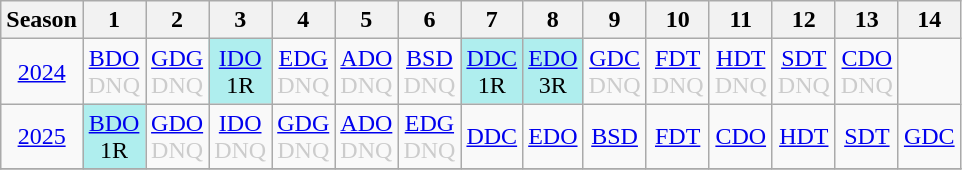<table class="wikitable" style="width:50%; margin:0">
<tr>
<th>Season</th>
<th>1</th>
<th>2</th>
<th>3</th>
<th>4</th>
<th>5</th>
<th>6</th>
<th>7</th>
<th>8</th>
<th>9</th>
<th>10</th>
<th>11</th>
<th>12</th>
<th>13</th>
<th>14</th>
</tr>
<tr>
<td style="text-align:center;"background:#efefef;"><a href='#'>2024</a></td>
<td style="text-align:center; color:#ccc;"><a href='#'>BDO</a><br>DNQ</td>
<td style="text-align:center; color:#ccc;"><a href='#'>GDG</a><br>DNQ</td>
<td style="text-align:center; background:#afeeee;"><a href='#'>IDO</a><br>1R</td>
<td style="text-align:center; color:#ccc;"><a href='#'>EDG</a><br>DNQ</td>
<td style="text-align:center; color:#ccc;"><a href='#'>ADO</a><br>DNQ</td>
<td style="text-align:center; color:#ccc;"><a href='#'>BSD</a><br>DNQ</td>
<td style="text-align:center; background:#afeeee;"><a href='#'>DDC</a><br>1R</td>
<td style="text-align:center; background:#afeeee;"><a href='#'>EDO</a><br>3R</td>
<td style="text-align:center; color:#ccc;"><a href='#'>GDC</a><br>DNQ</td>
<td style="text-align:center; color:#ccc;"><a href='#'>FDT</a><br>DNQ</td>
<td style="text-align:center; color:#ccc;"><a href='#'>HDT</a><br>DNQ</td>
<td style="text-align:center; color:#ccc;"><a href='#'>SDT</a><br>DNQ</td>
<td style="text-align:center; color:#ccc;"><a href='#'>CDO</a><br>DNQ</td>
</tr>
<tr>
<td style="text-align:center;"background:#efefef;"><a href='#'>2025</a></td>
<td style="text-align:center; background:#afeeee;"><a href='#'>BDO</a><br>1R</td>
<td style="text-align:center; color:#ccc;"><a href='#'>GDO</a><br>DNQ</td>
<td style="text-align:center; color:#ccc;"><a href='#'>IDO</a><br>DNQ</td>
<td style="text-align:center; color:#ccc;"><a href='#'>GDG</a><br>DNQ</td>
<td style="text-align:center; color:#ccc;"><a href='#'>ADO</a><br>DNQ</td>
<td style="text-align:center; color:#ccc;"><a href='#'>EDG</a><br>DNQ</td>
<td style="text-align:center; color:#ccc;"><a href='#'>DDC</a><br></td>
<td style="text-align:center; color:#ccc;"><a href='#'>EDO</a><br></td>
<td style="text-align:center; color:#ccc;"><a href='#'>BSD</a><br></td>
<td style="text-align:center; color:#ccc;"><a href='#'>FDT</a><br></td>
<td style="text-align:center; color:#ccc;"><a href='#'>CDO</a><br></td>
<td style="text-align:center; color:#ccc;"><a href='#'>HDT</a><br></td>
<td style="text-align:center; color:#ccc;"><a href='#'>SDT</a><br></td>
<td style="text-align:center; color:#ccc;"><a href='#'>GDC</a><br></td>
</tr>
<tr>
</tr>
</table>
